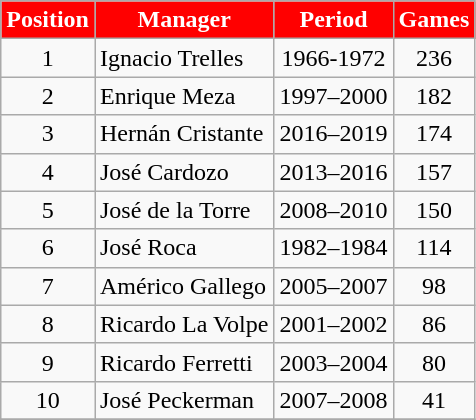<table class="wikitable" style="text-align:center;margin-left:1em">
<tr style="color:White;">
<th style="background:#FF0000;">Position</th>
<th style="background:#FF0000;">Manager</th>
<th style="background:#FF0000;">Period</th>
<th style="background:#FF0000;">Games</th>
</tr>
<tr>
<td>1</td>
<td style="text-align:left;"> Ignacio Trelles</td>
<td>1966-1972</td>
<td>236</td>
</tr>
<tr>
<td>2</td>
<td style="text-align:left;"> Enrique Meza</td>
<td>1997–2000</td>
<td>182</td>
</tr>
<tr>
<td>3</td>
<td style="text-align:left;"> Hernán Cristante</td>
<td>2016–2019</td>
<td>174</td>
</tr>
<tr>
<td>4</td>
<td style="text-align:left;"> José Cardozo</td>
<td>2013–2016</td>
<td>157</td>
</tr>
<tr>
<td>5</td>
<td style="text-align:left;"> José de la Torre</td>
<td>2008–2010</td>
<td>150</td>
</tr>
<tr>
<td>6</td>
<td style="text-align:left;"> José Roca</td>
<td>1982–1984</td>
<td>114</td>
</tr>
<tr>
<td>7</td>
<td style="text-align:left;"> Américo Gallego</td>
<td>2005–2007</td>
<td>98</td>
</tr>
<tr>
<td>8</td>
<td style="text-align:left;"> Ricardo La Volpe</td>
<td>2001–2002</td>
<td>86</td>
</tr>
<tr>
<td>9</td>
<td style="text-align:left;"> Ricardo Ferretti</td>
<td>2003–2004</td>
<td>80</td>
</tr>
<tr>
<td>10</td>
<td style="text-align:left;"> José Peckerman</td>
<td>2007–2008</td>
<td>41</td>
</tr>
<tr>
</tr>
</table>
